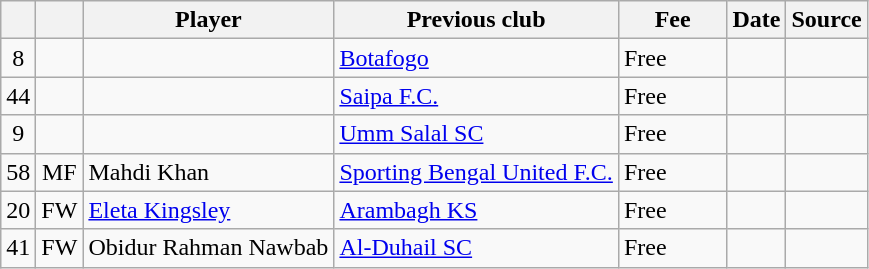<table class="wikitable plainrowheaders sortable">
<tr>
<th></th>
<th></th>
<th scope=col>Player</th>
<th>Previous club</th>
<th !scope=col; style="width: 65px;">Fee</th>
<th scope=col>Date</th>
<th scope=col>Source</th>
</tr>
<tr>
<td align=center>8</td>
<td align=center></td>
<td></td>
<td> <a href='#'>Botafogo</a></td>
<td>Free</td>
<td></td>
<td></td>
</tr>
<tr>
<td align=center>44</td>
<td align=center></td>
<td></td>
<td> <a href='#'>Saipa F.C.</a></td>
<td>Free</td>
<td></td>
<td></td>
</tr>
<tr>
<td align=center>9</td>
<td align=center></td>
<td></td>
<td> <a href='#'>Umm Salal SC</a></td>
<td>Free</td>
<td></td>
<td></td>
</tr>
<tr>
<td align="center">58</td>
<td align="center">MF</td>
<td> Mahdi Khan</td>
<td> <a href='#'>Sporting Bengal United F.C.</a></td>
<td>Free</td>
<td></td>
<td></td>
</tr>
<tr>
<td align="center">20</td>
<td align="center">FW</td>
<td> <a href='#'>Eleta Kingsley</a></td>
<td> <a href='#'>Arambagh KS</a></td>
<td>Free</td>
<td></td>
<td></td>
</tr>
<tr>
<td align="center">41</td>
<td align="center">FW</td>
<td> Obidur Rahman Nawbab</td>
<td> <a href='#'>Al-Duhail SC</a></td>
<td>Free</td>
<td></td>
<td></td>
</tr>
</table>
